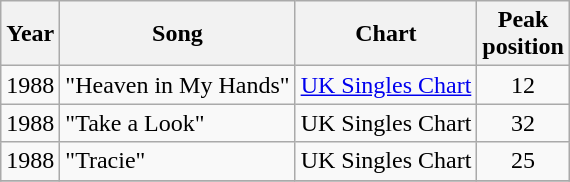<table class="wikitable">
<tr>
<th>Year</th>
<th>Song</th>
<th>Chart</th>
<th>Peak<br>position</th>
</tr>
<tr>
<td>1988</td>
<td>"Heaven in My Hands"</td>
<td><a href='#'>UK Singles Chart</a></td>
<td style="text-align:center;">12</td>
</tr>
<tr>
<td>1988</td>
<td>"Take a Look"</td>
<td>UK Singles Chart</td>
<td style="text-align:center;">32</td>
</tr>
<tr>
<td>1988</td>
<td>"Tracie"</td>
<td>UK Singles Chart</td>
<td style="text-align:center;">25</td>
</tr>
<tr>
</tr>
</table>
